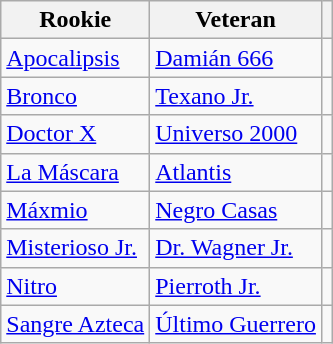<table class="wikitable">
<tr>
<th>Rookie</th>
<th>Veteran</th>
<th></th>
</tr>
<tr>
<td><a href='#'>Apocalipsis</a></td>
<td><a href='#'>Damián 666</a></td>
<td></td>
</tr>
<tr>
<td><a href='#'>Bronco</a></td>
<td><a href='#'>Texano Jr.</a></td>
<td></td>
</tr>
<tr>
<td><a href='#'>Doctor X</a></td>
<td><a href='#'>Universo 2000</a></td>
<td></td>
</tr>
<tr>
<td><a href='#'>La Máscara</a></td>
<td><a href='#'>Atlantis</a></td>
<td></td>
</tr>
<tr>
<td><a href='#'>Máxmio</a></td>
<td><a href='#'>Negro Casas</a></td>
<td></td>
</tr>
<tr>
<td><a href='#'>Misterioso Jr.</a></td>
<td><a href='#'>Dr. Wagner Jr.</a></td>
<td></td>
</tr>
<tr>
<td><a href='#'>Nitro</a></td>
<td><a href='#'>Pierroth Jr.</a></td>
<td></td>
</tr>
<tr>
<td><a href='#'>Sangre Azteca</a></td>
<td><a href='#'>Último Guerrero</a></td>
<td></td>
</tr>
</table>
